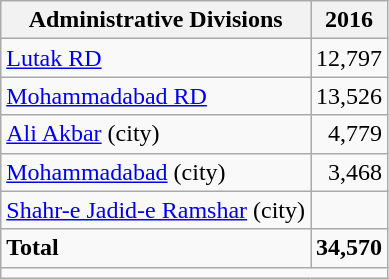<table class="wikitable">
<tr>
<th>Administrative Divisions</th>
<th>2016</th>
</tr>
<tr>
<td><a href='#'>Lutak RD</a></td>
<td style="text-align: right;">12,797</td>
</tr>
<tr>
<td><a href='#'>Mohammadabad RD</a></td>
<td style="text-align: right;">13,526</td>
</tr>
<tr>
<td><a href='#'>Ali Akbar</a> (city)</td>
<td style="text-align: right;">4,779</td>
</tr>
<tr>
<td><a href='#'>Mohammadabad</a> (city)</td>
<td style="text-align: right;">3,468</td>
</tr>
<tr>
<td><a href='#'>Shahr-e Jadid-e Ramshar</a> (city)</td>
<td style="text-align: right;"></td>
</tr>
<tr>
<td><strong>Total</strong></td>
<td style="text-align: right;"><strong>34,570</strong></td>
</tr>
<tr>
<td colspan=2></td>
</tr>
</table>
